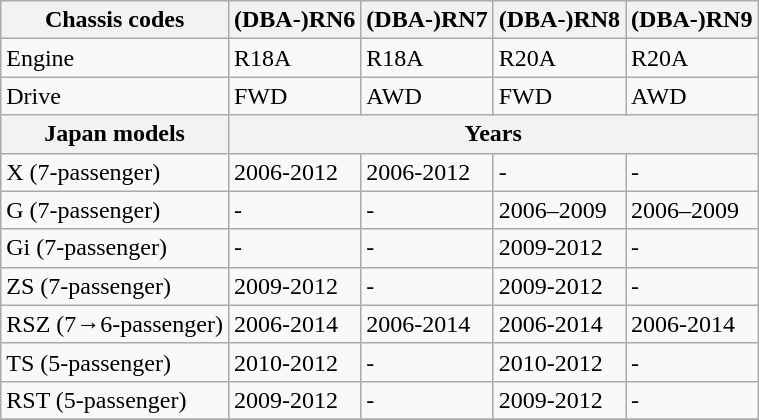<table class="wikitable">
<tr>
<th>Chassis codes</th>
<th>(DBA-)RN6</th>
<th>(DBA-)RN7</th>
<th>(DBA-)RN8</th>
<th>(DBA-)RN9</th>
</tr>
<tr>
<td>Engine</td>
<td>R18A</td>
<td>R18A</td>
<td>R20A</td>
<td>R20A</td>
</tr>
<tr>
<td>Drive</td>
<td>FWD</td>
<td>AWD</td>
<td>FWD</td>
<td>AWD</td>
</tr>
<tr>
<th>Japan models</th>
<th colspan=4>Years</th>
</tr>
<tr>
<td>X (7-passenger)</td>
<td>2006-2012</td>
<td>2006-2012</td>
<td>-</td>
<td>-</td>
</tr>
<tr>
<td>G (7-passenger)</td>
<td>-</td>
<td>-</td>
<td>2006–2009</td>
<td>2006–2009</td>
</tr>
<tr>
<td>Gi (7-passenger)</td>
<td>-</td>
<td>-</td>
<td>2009-2012</td>
<td>-</td>
</tr>
<tr>
<td>ZS (7-passenger)</td>
<td>2009-2012</td>
<td>-</td>
<td>2009-2012</td>
<td>-</td>
</tr>
<tr>
<td>RSZ (7→6-passenger)</td>
<td>2006-2014</td>
<td>2006-2014</td>
<td>2006-2014</td>
<td>2006-2014</td>
</tr>
<tr>
<td>TS (5-passenger)</td>
<td>2010-2012</td>
<td>-</td>
<td>2010-2012</td>
<td>-</td>
</tr>
<tr>
<td>RST (5-passenger)</td>
<td>2009-2012</td>
<td>-</td>
<td>2009-2012</td>
<td>-</td>
</tr>
<tr>
</tr>
</table>
